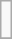<table class="wikitable">
<tr ---->
<td><br></td>
</tr>
<tr --->
</tr>
</table>
